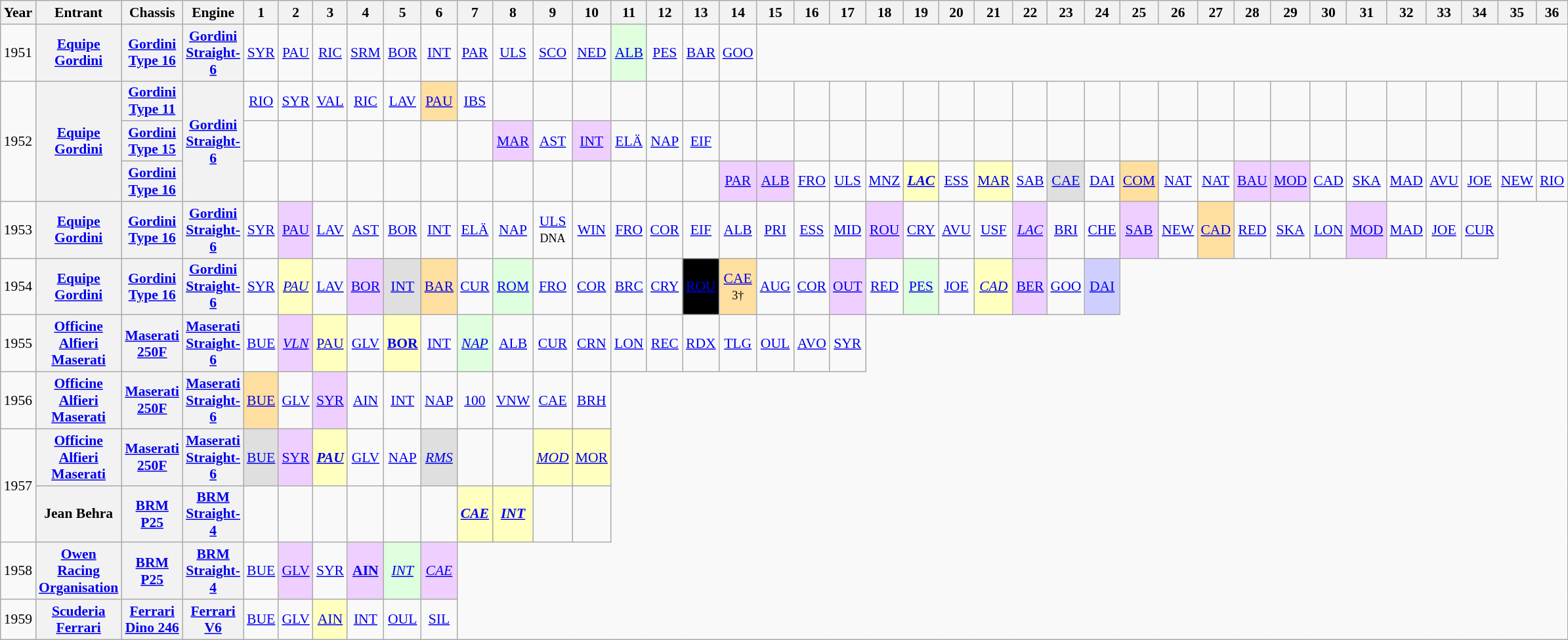<table class="wikitable" style="text-align:center; font-size:90%">
<tr>
<th>Year</th>
<th>Entrant</th>
<th>Chassis</th>
<th>Engine</th>
<th>1</th>
<th>2</th>
<th>3</th>
<th>4</th>
<th>5</th>
<th>6</th>
<th>7</th>
<th>8</th>
<th>9</th>
<th>10</th>
<th>11</th>
<th>12</th>
<th>13</th>
<th>14</th>
<th>15</th>
<th>16</th>
<th>17</th>
<th>18</th>
<th>19</th>
<th>20</th>
<th>21</th>
<th>22</th>
<th>23</th>
<th>24</th>
<th>25</th>
<th>26</th>
<th>27</th>
<th>28</th>
<th>29</th>
<th>30</th>
<th>31</th>
<th>32</th>
<th>33</th>
<th>34</th>
<th>35</th>
<th>36</th>
</tr>
<tr>
<td>1951</td>
<th><a href='#'>Equipe Gordini</a></th>
<th><a href='#'>Gordini</a> <a href='#'>Type 16</a></th>
<th><a href='#'>Gordini</a><br><a href='#'>Straight-6</a></th>
<td><a href='#'>SYR</a></td>
<td><a href='#'>PAU</a></td>
<td><a href='#'>RIC</a></td>
<td><a href='#'>SRM</a></td>
<td><a href='#'>BOR</a></td>
<td><a href='#'>INT</a></td>
<td><a href='#'>PAR</a></td>
<td><a href='#'>ULS</a></td>
<td><a href='#'>SCO</a></td>
<td><a href='#'>NED</a></td>
<td style="background:#DFFFDF;"><a href='#'>ALB</a><br></td>
<td><a href='#'>PES</a></td>
<td><a href='#'>BAR</a></td>
<td><a href='#'>GOO</a></td>
</tr>
<tr>
<td rowspan=3>1952</td>
<th rowspan=3><a href='#'>Equipe Gordini</a></th>
<th><a href='#'>Gordini</a> <a href='#'>Type 11</a></th>
<th rowspan=3><a href='#'>Gordini</a><br><a href='#'>Straight-6</a></th>
<td><a href='#'>RIO</a></td>
<td><a href='#'>SYR</a></td>
<td><a href='#'>VAL</a></td>
<td><a href='#'>RIC</a></td>
<td><a href='#'>LAV</a></td>
<td style="background:#FFDF9F;"><a href='#'>PAU</a><br></td>
<td><a href='#'>IBS</a></td>
<td></td>
<td></td>
<td></td>
<td></td>
<td></td>
<td></td>
<td></td>
<td></td>
<td></td>
<td></td>
<td></td>
<td></td>
<td></td>
<td></td>
<td></td>
<td></td>
<td></td>
<td></td>
<td></td>
<td></td>
<td></td>
<td></td>
<td></td>
<td></td>
<td></td>
<td></td>
<td></td>
<td></td>
<td></td>
</tr>
<tr>
<th><a href='#'>Gordini</a> <a href='#'>Type 15</a></th>
<td></td>
<td></td>
<td></td>
<td></td>
<td></td>
<td></td>
<td></td>
<td style="background:#EFCFFF;"><a href='#'>MAR</a><br></td>
<td><a href='#'>AST</a></td>
<td style="background:#EFCFFF;"><a href='#'>INT</a><br></td>
<td><a href='#'>ELÄ</a></td>
<td><a href='#'>NAP</a></td>
<td><a href='#'>EIF</a></td>
<td></td>
<td></td>
<td></td>
<td></td>
<td></td>
<td></td>
<td></td>
<td></td>
<td></td>
<td></td>
<td></td>
<td></td>
<td></td>
<td></td>
<td></td>
<td></td>
<td></td>
<td></td>
<td></td>
<td></td>
<td></td>
<td></td>
<td></td>
</tr>
<tr>
<th><a href='#'>Gordini</a> <a href='#'>Type 16</a></th>
<td></td>
<td></td>
<td></td>
<td></td>
<td></td>
<td></td>
<td></td>
<td></td>
<td></td>
<td></td>
<td></td>
<td></td>
<td></td>
<td style="background:#EFCFFF;"><a href='#'>PAR</a><br></td>
<td style="background:#EFCFFF;"><a href='#'>ALB</a><br></td>
<td><a href='#'>FRO</a></td>
<td><a href='#'>ULS</a></td>
<td><a href='#'>MNZ</a></td>
<td style="background:#FFFFBF;"><strong><em><a href='#'>LAC</a></em></strong><br></td>
<td><a href='#'>ESS</a></td>
<td style="background:#FFFFBF;"><a href='#'>MAR</a><br></td>
<td><a href='#'>SAB</a><br></td>
<td style="background:#DFDFDF;"><a href='#'>CAE</a><br></td>
<td><a href='#'>DAI</a></td>
<td style="background:#FFDF9F;"><a href='#'>COM</a><br></td>
<td><a href='#'>NAT</a></td>
<td><a href='#'>NAT</a></td>
<td style="background:#EFCFFF;"><a href='#'>BAU</a><br></td>
<td style="background:#EFCFFF;"><a href='#'>MOD</a><br></td>
<td><a href='#'>CAD</a></td>
<td><a href='#'>SKA</a></td>
<td><a href='#'>MAD</a></td>
<td><a href='#'>AVU</a></td>
<td><a href='#'>JOE</a></td>
<td><a href='#'>NEW</a></td>
<td><a href='#'>RIO</a></td>
</tr>
<tr>
<td>1953</td>
<th><a href='#'>Equipe Gordini</a></th>
<th><a href='#'>Gordini</a> <a href='#'>Type 16</a></th>
<th><a href='#'>Gordini</a><br><a href='#'>Straight-6</a></th>
<td><a href='#'>SYR</a></td>
<td style="background:#EFCFFF;"><a href='#'>PAU</a><br></td>
<td><a href='#'>LAV</a></td>
<td><a href='#'>AST</a></td>
<td><a href='#'>BOR</a></td>
<td><a href='#'>INT</a></td>
<td><a href='#'>ELÄ</a></td>
<td><a href='#'>NAP</a></td>
<td><a href='#'>ULS</a><br><small>DNA</small></td>
<td><a href='#'>WIN</a></td>
<td><a href='#'>FRO</a></td>
<td><a href='#'>COR</a></td>
<td><a href='#'>EIF</a></td>
<td><a href='#'>ALB</a></td>
<td><a href='#'>PRI</a></td>
<td><a href='#'>ESS</a></td>
<td><a href='#'>MID</a></td>
<td style="background:#EFCFFF;"><a href='#'>ROU</a><br></td>
<td><a href='#'>CRY</a></td>
<td><a href='#'>AVU</a></td>
<td><a href='#'>USF</a></td>
<td style="background:#EFCFFF;"><em><a href='#'>LAC</a></em><br></td>
<td><a href='#'>BRI</a></td>
<td><a href='#'>CHE</a></td>
<td style="background:#EFCFFF;"><a href='#'>SAB</a><br></td>
<td><a href='#'>NEW</a></td>
<td style="background:#FFDF9F;"><a href='#'>CAD</a><br></td>
<td><a href='#'>RED</a></td>
<td><a href='#'>SKA</a></td>
<td><a href='#'>LON</a></td>
<td style="background:#EFCFFF;"><a href='#'>MOD</a><br></td>
<td><a href='#'>MAD</a></td>
<td><a href='#'>JOE</a></td>
<td><a href='#'>CUR</a></td>
</tr>
<tr>
<td>1954</td>
<th><a href='#'>Equipe Gordini</a></th>
<th><a href='#'>Gordini</a> <a href='#'>Type 16</a></th>
<th><a href='#'>Gordini</a><br><a href='#'>Straight-6</a></th>
<td><a href='#'>SYR</a></td>
<td style="background:#FFFFBF;"><em><a href='#'>PAU</a></em><br></td>
<td><a href='#'>LAV</a></td>
<td style="background:#EFCFFF;"><a href='#'>BOR</a><br></td>
<td style="background:#DFDFDF;"><a href='#'>INT</a><br></td>
<td style="background:#FFDF9F;"><a href='#'>BAR</a><br></td>
<td><a href='#'>CUR</a></td>
<td style="background:#DFFFDF;"><a href='#'>ROM</a><br></td>
<td><a href='#'>FRO</a></td>
<td><a href='#'>COR</a></td>
<td><a href='#'>BRC</a></td>
<td><a href='#'>CRY</a></td>
<td style="background:#000000; color:#ffffff"><a href='#'><span>ROU</span></a><br></td>
<td style="background:#FFDF9F;"><a href='#'>CAE</a><br><small>3†</small></td>
<td><a href='#'>AUG</a></td>
<td><a href='#'>COR</a></td>
<td style="background:#EFCFFF;"><a href='#'>OUT</a><br></td>
<td><a href='#'>RED</a></td>
<td style="background:#DFFFDF;"><a href='#'>PES</a><br></td>
<td><a href='#'>JOE</a></td>
<td style="background:#FFFFBF;"><em><a href='#'>CAD</a></em><br></td>
<td style="background:#EFCFFF;"><a href='#'>BER</a><br></td>
<td><a href='#'>GOO</a></td>
<td style="background:#CFCFFF;"><a href='#'>DAI</a><br></td>
</tr>
<tr>
<td>1955</td>
<th><a href='#'>Officine Alfieri Maserati</a></th>
<th><a href='#'>Maserati</a> <a href='#'>250F</a></th>
<th><a href='#'>Maserati</a> <a href='#'>Straight-6</a></th>
<td><a href='#'>BUE</a></td>
<td style="background:#EFCFFF;"><em><a href='#'>VLN</a></em><br></td>
<td style="background:#FFFFBF;"><a href='#'>PAU</a><br></td>
<td><a href='#'>GLV</a></td>
<td style="background:#FFFFBF;"><strong><a href='#'>BOR</a></strong><br></td>
<td><a href='#'>INT</a></td>
<td style="background:#DFFFDF;"><em><a href='#'>NAP</a></em><br></td>
<td><a href='#'>ALB</a></td>
<td><a href='#'>CUR</a></td>
<td><a href='#'>CRN</a></td>
<td><a href='#'>LON</a></td>
<td><a href='#'>REC</a></td>
<td><a href='#'>RDX</a></td>
<td><a href='#'>TLG</a></td>
<td><a href='#'>OUL</a></td>
<td><a href='#'>AVO</a></td>
<td><a href='#'>SYR</a></td>
</tr>
<tr>
<td>1956</td>
<th><a href='#'>Officine Alfieri Maserati</a></th>
<th><a href='#'>Maserati</a> <a href='#'>250F</a></th>
<th><a href='#'>Maserati</a> <a href='#'>Straight-6</a></th>
<td style="background:#FFDF9F;"><a href='#'>BUE</a><br></td>
<td><a href='#'>GLV</a></td>
<td style="background:#EFCFFF;"><a href='#'>SYR</a><br></td>
<td><a href='#'>AIN</a></td>
<td><a href='#'>INT</a></td>
<td><a href='#'>NAP</a></td>
<td><a href='#'>100</a></td>
<td><a href='#'>VNW</a></td>
<td><a href='#'>CAE</a></td>
<td><a href='#'>BRH</a></td>
</tr>
<tr>
<td rowspan=2>1957</td>
<th><a href='#'>Officine Alfieri Maserati</a></th>
<th><a href='#'>Maserati</a> <a href='#'>250F</a></th>
<th><a href='#'>Maserati</a> <a href='#'>Straight-6</a></th>
<td style="background:#DFDFDF;"><a href='#'>BUE</a><br></td>
<td style="background:#EFCFFF;"><a href='#'>SYR</a><br></td>
<td style="background:#FFFFBF;"><strong><em><a href='#'>PAU</a></em></strong><br></td>
<td><a href='#'>GLV</a></td>
<td><a href='#'>NAP</a></td>
<td style="background:#DFDFDF;"><em><a href='#'>RMS</a></em><br></td>
<td></td>
<td></td>
<td style="background:#FFFFBF;"><em><a href='#'>MOD</a></em><br></td>
<td style="background:#FFFFBF;"><a href='#'>MOR</a><br></td>
</tr>
<tr>
<th>Jean Behra</th>
<th><a href='#'>BRM</a> <a href='#'>P25</a></th>
<th><a href='#'>BRM</a> <a href='#'>Straight-4</a></th>
<td></td>
<td></td>
<td></td>
<td></td>
<td></td>
<td></td>
<td style="background:#FFFFBF;"><strong><em><a href='#'>CAE</a></em></strong><br></td>
<td style="background:#FFFFBF;"><strong><em><a href='#'>INT</a></em></strong><br></td>
<td></td>
<td></td>
</tr>
<tr>
<td>1958</td>
<th><a href='#'>Owen Racing Organisation</a></th>
<th><a href='#'>BRM</a> <a href='#'>P25</a></th>
<th><a href='#'>BRM</a> <a href='#'>Straight-4</a></th>
<td><a href='#'>BUE</a></td>
<td style="background:#EFCFFF;"><a href='#'>GLV</a><br></td>
<td><a href='#'>SYR</a></td>
<td style="background:#EFCFFF;"><strong><a href='#'>AIN</a></strong><br></td>
<td style="background:#DFFFDF;"><em><a href='#'>INT</a></em><br></td>
<td style="background:#EFCFFF;"><em><a href='#'>CAE</a></em><br></td>
</tr>
<tr>
<td>1959</td>
<th><a href='#'>Scuderia Ferrari</a></th>
<th><a href='#'>Ferrari</a> <a href='#'>Dino 246</a></th>
<th><a href='#'>Ferrari</a> <a href='#'>V6</a></th>
<td><a href='#'>BUE</a></td>
<td><a href='#'>GLV</a></td>
<td style="background:#FFFFBF;"><a href='#'>AIN</a><br></td>
<td><a href='#'>INT</a></td>
<td><a href='#'>OUL</a></td>
<td><a href='#'>SIL</a></td>
</tr>
</table>
